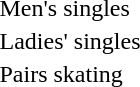<table>
<tr valign="top">
<td>Men's singles<br> </td>
<td></td>
<td></td>
<td></td>
</tr>
<tr valign="top">
<td>Ladies' singles<br> </td>
<td></td>
<td></td>
<td></td>
</tr>
<tr valign="top">
<td>Pairs skating<br> </td>
<td></td>
<td></td>
<td></td>
</tr>
</table>
